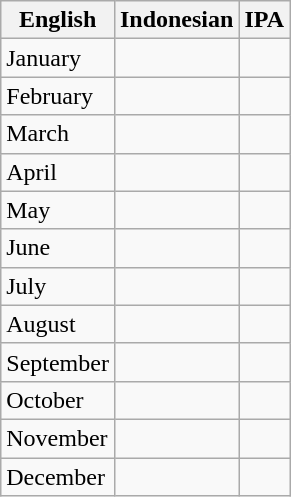<table class="wikitable">
<tr>
<th>English</th>
<th>Indonesian</th>
<th>IPA</th>
</tr>
<tr>
<td>January</td>
<td></td>
<td></td>
</tr>
<tr>
<td>February</td>
<td></td>
<td></td>
</tr>
<tr>
<td>March</td>
<td></td>
<td></td>
</tr>
<tr>
<td>April</td>
<td></td>
<td></td>
</tr>
<tr>
<td>May</td>
<td></td>
<td></td>
</tr>
<tr>
<td>June</td>
<td></td>
<td></td>
</tr>
<tr>
<td>July</td>
<td></td>
<td></td>
</tr>
<tr>
<td>August</td>
<td></td>
<td></td>
</tr>
<tr>
<td>September</td>
<td></td>
<td></td>
</tr>
<tr>
<td>October</td>
<td></td>
<td></td>
</tr>
<tr>
<td>November</td>
<td></td>
<td></td>
</tr>
<tr>
<td>December</td>
<td></td>
<td></td>
</tr>
</table>
